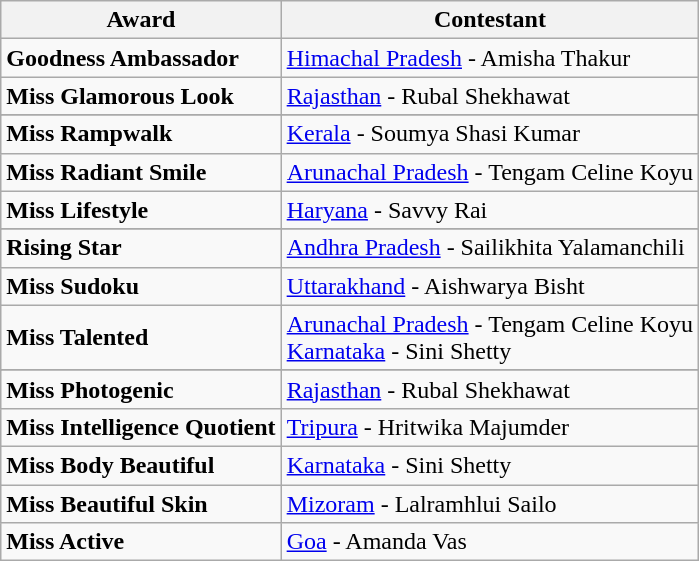<table class="wikitable">
<tr>
<th>Award</th>
<th>Contestant</th>
</tr>
<tr>
<td><strong>Goodness Ambassador</strong></td>
<td><a href='#'>Himachal Pradesh</a> - Amisha Thakur</td>
</tr>
<tr>
<td><strong>Miss Glamorous Look</strong></td>
<td><a href='#'>Rajasthan</a> - Rubal Shekhawat</td>
</tr>
<tr>
</tr>
<tr>
<td><strong>Miss Rampwalk</strong></td>
<td><a href='#'>Kerala</a> - Soumya Shasi Kumar</td>
</tr>
<tr>
<td><strong>Miss Radiant Smile</strong></td>
<td><a href='#'>Arunachal Pradesh</a> - Tengam Celine Koyu</td>
</tr>
<tr>
<td><strong>Miss Lifestyle</strong></td>
<td><a href='#'>Haryana</a> - Savvy Rai</td>
</tr>
<tr>
</tr>
<tr>
<td><strong>Rising Star</strong></td>
<td><a href='#'>Andhra Pradesh</a> - Sailikhita Yalamanchili</td>
</tr>
<tr>
<td><strong>Miss Sudoku</strong></td>
<td><a href='#'>Uttarakhand</a> - Aishwarya Bisht</td>
</tr>
<tr>
<td><strong>Miss Talented</strong></td>
<td><a href='#'>Arunachal Pradesh</a> - Tengam Celine Koyu<br><a href='#'>Karnataka</a> - Sini Shetty</td>
</tr>
<tr>
</tr>
<tr>
<td><strong>Miss Photogenic</strong></td>
<td><a href='#'>Rajasthan</a> - Rubal Shekhawat</td>
</tr>
<tr>
<td><strong>Miss Intelligence Quotient</strong></td>
<td><a href='#'>Tripura</a> - Hritwika Majumder</td>
</tr>
<tr>
<td><strong>Miss Body Beautiful</strong></td>
<td><a href='#'>Karnataka</a> - Sini Shetty</td>
</tr>
<tr>
<td><strong>Miss Beautiful Skin</strong></td>
<td><a href='#'>Mizoram</a> - Lalramhlui Sailo</td>
</tr>
<tr>
<td><strong>Miss Active</strong></td>
<td><a href='#'>Goa</a> - Amanda Vas</td>
</tr>
</table>
